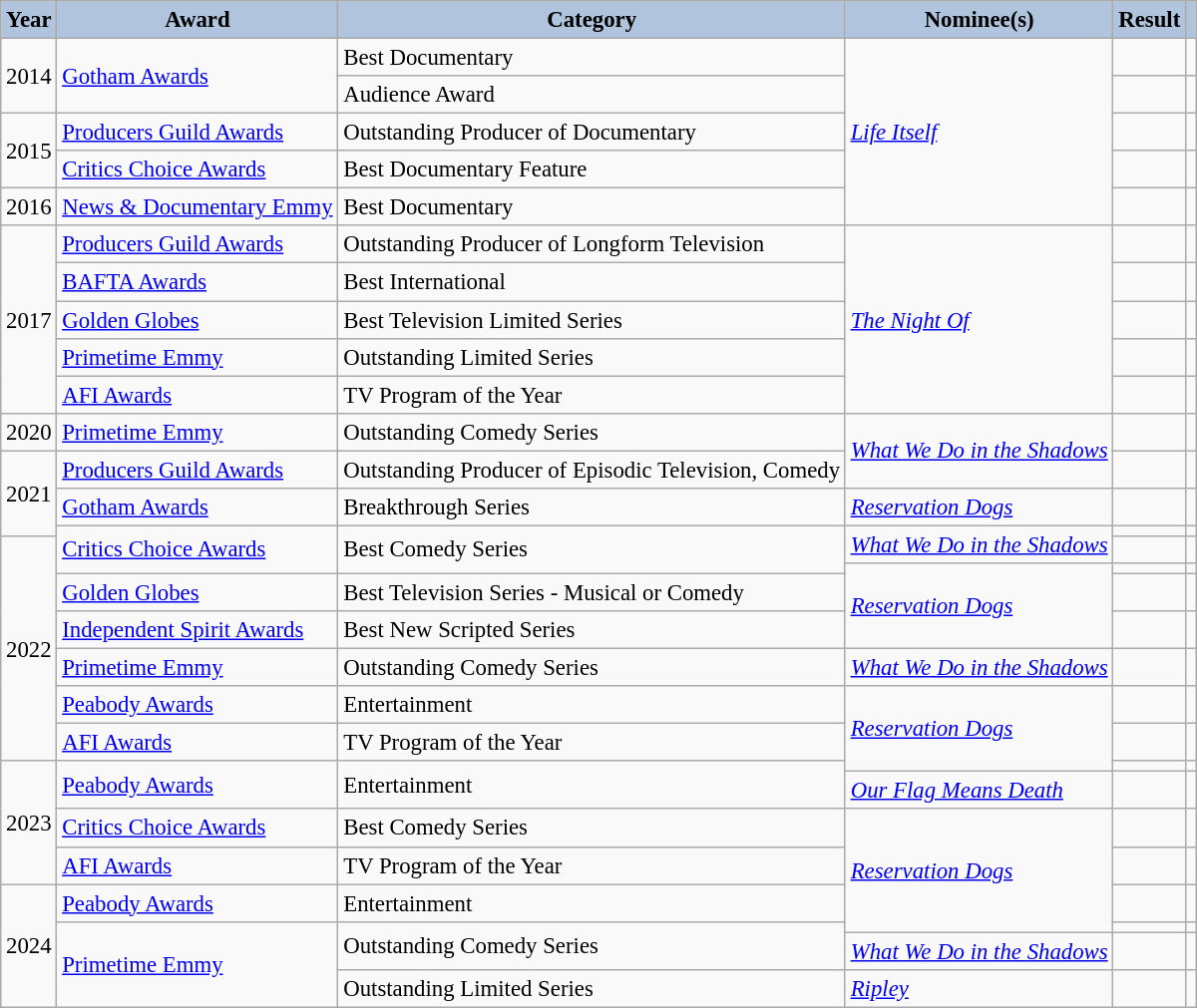<table class="wikitable sortable" style="font-size: 95%;" cellpadding="4" border="2" background: #f9f9f9;>
<tr>
<th style="background:#B0C4DE;">Year</th>
<th style="background:#B0C4DE;">Award</th>
<th style="background:#B0C4DE;">Category</th>
<th style="background:#B0C4DE;">Nominee(s)</th>
<th style="background:#B0C4DE;">Result</th>
<th style="background:#B0C4DE;"  class="unsortable"></th>
</tr>
<tr>
<td rowspan="2">2014</td>
<td rowspan="2"><a href='#'>Gotham Awards</a></td>
<td>Best Documentary</td>
<td rowspan="5"><a href='#'><em>Life Itself</em></a></td>
<td></td>
<td></td>
</tr>
<tr>
<td>Audience Award</td>
<td></td>
<td></td>
</tr>
<tr>
<td rowspan="2">2015</td>
<td><a href='#'>Producers Guild Awards</a></td>
<td>Outstanding Producer of Documentary</td>
<td></td>
<td></td>
</tr>
<tr>
<td><a href='#'>Critics Choice Awards</a></td>
<td>Best Documentary Feature</td>
<td></td>
<td></td>
</tr>
<tr>
<td>2016</td>
<td><a href='#'>News & Documentary Emmy</a></td>
<td>Best Documentary</td>
<td></td>
<td></td>
</tr>
<tr>
<td rowspan="5">2017</td>
<td><a href='#'>Producers Guild Awards</a></td>
<td>Outstanding Producer of Longform Television</td>
<td rowspan="5"><em><a href='#'>The Night Of</a></em></td>
<td></td>
<td></td>
</tr>
<tr>
<td><a href='#'>BAFTA Awards</a></td>
<td>Best International</td>
<td></td>
<td></td>
</tr>
<tr>
<td><a href='#'>Golden Globes</a></td>
<td>Best Television Limited Series</td>
<td></td>
<td></td>
</tr>
<tr>
<td><a href='#'>Primetime Emmy</a></td>
<td>Outstanding Limited Series</td>
<td></td>
<td></td>
</tr>
<tr>
<td><a href='#'>AFI Awards</a></td>
<td>TV Program of the Year</td>
<td></td>
<td></td>
</tr>
<tr>
<td>2020</td>
<td><a href='#'>Primetime Emmy</a></td>
<td>Outstanding Comedy Series</td>
<td rowspan="2"><a href='#'><em>What We Do in the Shadows</em></a></td>
<td></td>
<td></td>
</tr>
<tr>
<td rowspan="3">2021</td>
<td><a href='#'>Producers Guild Awards</a></td>
<td>Outstanding Producer of Episodic Television, Comedy</td>
<td></td>
<td></td>
</tr>
<tr>
<td><a href='#'>Gotham Awards</a></td>
<td>Breakthrough Series</td>
<td><em><a href='#'>Reservation Dogs</a></em></td>
<td></td>
<td></td>
</tr>
<tr>
<td rowspan="3"><a href='#'>Critics Choice Awards</a></td>
<td rowspan="3">Best Comedy Series</td>
<td rowspan="2"><a href='#'><em>What We Do in the Shadows</em></a></td>
<td></td>
<td></td>
</tr>
<tr>
<td rowspan="7">2022</td>
<td></td>
<td></td>
</tr>
<tr>
<td rowspan="3"><em><a href='#'>Reservation Dogs</a></em></td>
<td></td>
<td></td>
</tr>
<tr>
<td><a href='#'>Golden Globes</a></td>
<td>Best Television Series - Musical or Comedy</td>
<td></td>
<td></td>
</tr>
<tr>
<td><a href='#'>Independent Spirit Awards</a></td>
<td>Best New Scripted Series</td>
<td></td>
<td></td>
</tr>
<tr>
<td><a href='#'>Primetime Emmy</a></td>
<td>Outstanding Comedy Series</td>
<td><a href='#'><em>What We Do in the Shadows</em></a></td>
<td></td>
<td></td>
</tr>
<tr>
<td><a href='#'>Peabody Awards</a></td>
<td>Entertainment</td>
<td rowspan="3"><em><a href='#'>Reservation Dogs</a></em></td>
<td></td>
<td></td>
</tr>
<tr>
<td><a href='#'>AFI Awards</a></td>
<td>TV Program of the Year</td>
<td></td>
<td></td>
</tr>
<tr>
<td rowspan="4">2023</td>
<td rowspan="2"><a href='#'>Peabody Awards</a></td>
<td rowspan="2">Entertainment</td>
<td></td>
<td></td>
</tr>
<tr>
<td><em><a href='#'>Our Flag Means Death</a></em></td>
<td></td>
<td></td>
</tr>
<tr>
<td><a href='#'>Critics Choice Awards</a></td>
<td>Best Comedy Series</td>
<td rowspan="4"><em><a href='#'>Reservation Dogs</a></em></td>
<td></td>
<td></td>
</tr>
<tr>
<td><a href='#'>AFI Awards</a></td>
<td>TV Program of the Year</td>
<td></td>
<td></td>
</tr>
<tr>
<td rowspan="4">2024</td>
<td><a href='#'>Peabody Awards</a></td>
<td>Entertainment</td>
<td></td>
<td></td>
</tr>
<tr>
<td rowspan="3"><a href='#'>Primetime Emmy</a></td>
<td rowspan="2">Outstanding Comedy Series</td>
<td></td>
<td></td>
</tr>
<tr>
<td><a href='#'><em>What We Do in the Shadows</em></a></td>
<td></td>
<td></td>
</tr>
<tr>
<td>Outstanding Limited Series</td>
<td><a href='#'><em>Ripley</em></a></td>
<td></td>
<td></td>
</tr>
</table>
